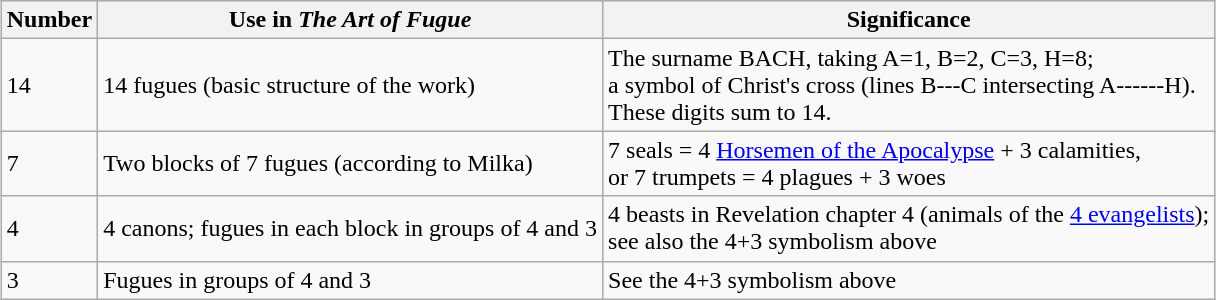<table class="wikitable" style="margin-left: auto; margin-right: auto; border: none;">
<tr>
<th>Number</th>
<th>Use in <em>The Art of Fugue</em></th>
<th>Significance</th>
</tr>
<tr>
<td>14</td>
<td>14 fugues (basic structure of the work)</td>
<td>The surname BACH, taking A=1, B=2, C=3, H=8;<br>a symbol of Christ's cross (lines B---C intersecting A------H).<br>These digits sum to 14.</td>
</tr>
<tr>
<td>7</td>
<td>Two blocks of 7 fugues (according to Milka)</td>
<td>7 seals = 4 <a href='#'>Horsemen of the Apocalypse</a> + 3 calamities,<br>or 7 trumpets = 4 plagues + 3 woes</td>
</tr>
<tr>
<td>4</td>
<td>4 canons; fugues in each block in groups of 4 and 3</td>
<td>4 beasts in Revelation chapter 4 (animals of the <a href='#'>4 evangelists</a>);<br>see also the 4+3 symbolism above</td>
</tr>
<tr>
<td>3</td>
<td>Fugues in groups of 4 and 3</td>
<td>See the 4+3 symbolism above</td>
</tr>
</table>
